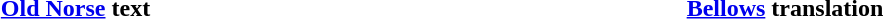<table width="75%">
<tr>
<th width="25%"><a href='#'>Old Norse</a> text</th>
<th width="50%"><a href='#'>Bellows</a> translation</th>
</tr>
<tr>
<td><br></td>
<td><br></td>
</tr>
</table>
